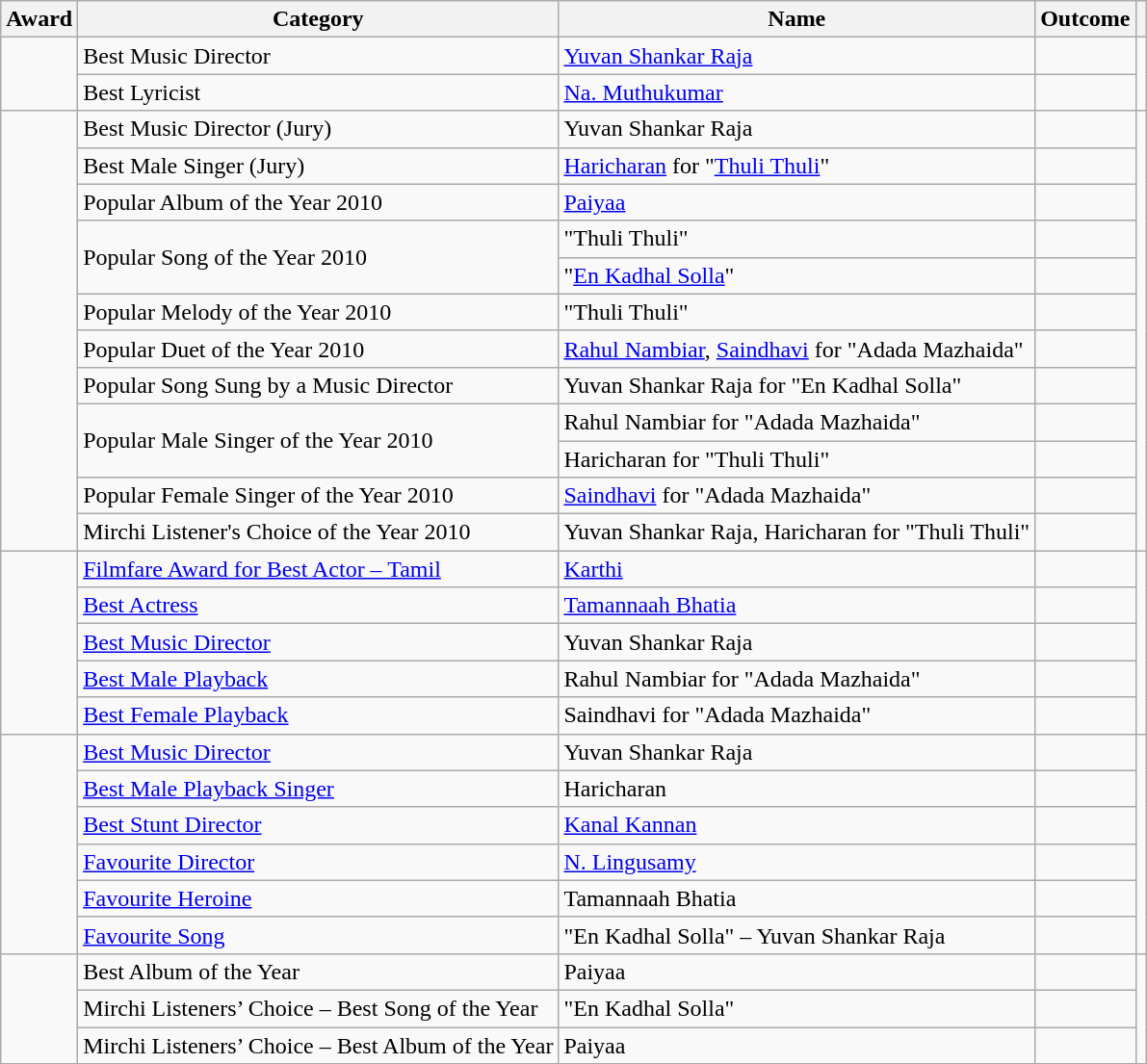<table class="wikitable">
<tr>
<th>Award</th>
<th>Category</th>
<th>Name</th>
<th>Outcome</th>
<th class="unsortable"></th>
</tr>
<tr>
<td rowspan="2"></td>
<td>Best Music Director</td>
<td><a href='#'>Yuvan Shankar Raja</a></td>
<td></td>
<td rowspan="2" style="text-align:center;"></td>
</tr>
<tr>
<td>Best Lyricist</td>
<td><a href='#'>Na. Muthukumar</a></td>
<td></td>
</tr>
<tr>
<td rowspan="12"></td>
<td>Best Music Director (Jury)</td>
<td>Yuvan Shankar Raja</td>
<td></td>
<td rowspan="12" style="text-align:center;"></td>
</tr>
<tr>
<td>Best Male Singer (Jury)</td>
<td><a href='#'>Haricharan</a> for "<a href='#'>Thuli Thuli</a>"</td>
<td></td>
</tr>
<tr>
<td>Popular Album of the Year 2010</td>
<td><a href='#'>Paiyaa</a></td>
<td></td>
</tr>
<tr>
<td rowspan="2">Popular Song of the Year 2010</td>
<td>"Thuli Thuli"</td>
<td></td>
</tr>
<tr>
<td>"<a href='#'>En Kadhal Solla</a>"</td>
<td></td>
</tr>
<tr>
<td>Popular Melody of the Year 2010</td>
<td>"Thuli Thuli"</td>
<td></td>
</tr>
<tr>
<td>Popular Duet of the Year 2010</td>
<td><a href='#'>Rahul Nambiar</a>, <a href='#'>Saindhavi</a> for "Adada Mazhaida"</td>
<td></td>
</tr>
<tr>
<td>Popular Song Sung by a Music Director</td>
<td>Yuvan Shankar Raja for "En Kadhal Solla"</td>
<td></td>
</tr>
<tr>
<td rowspan="2">Popular Male Singer of the Year 2010</td>
<td>Rahul Nambiar for "Adada Mazhaida"</td>
<td></td>
</tr>
<tr>
<td>Haricharan for "Thuli Thuli"</td>
<td></td>
</tr>
<tr>
<td>Popular Female Singer of the Year 2010</td>
<td><a href='#'>Saindhavi</a> for "Adada Mazhaida"</td>
<td></td>
</tr>
<tr>
<td>Mirchi Listener's Choice of the Year 2010</td>
<td>Yuvan Shankar Raja, Haricharan for "Thuli Thuli"</td>
<td></td>
</tr>
<tr>
<td rowspan="5"></td>
<td><a href='#'>Filmfare Award for Best Actor – Tamil</a></td>
<td><a href='#'>Karthi</a></td>
<td></td>
<td rowspan="5" style="text-align:center;"></td>
</tr>
<tr>
<td><a href='#'>Best Actress</a></td>
<td><a href='#'>Tamannaah Bhatia</a></td>
<td></td>
</tr>
<tr>
<td><a href='#'>Best Music Director</a></td>
<td>Yuvan Shankar Raja</td>
<td></td>
</tr>
<tr>
<td><a href='#'>Best Male Playback</a></td>
<td>Rahul Nambiar for "Adada Mazhaida"</td>
<td></td>
</tr>
<tr>
<td><a href='#'>Best Female Playback</a></td>
<td>Saindhavi for "Adada Mazhaida"</td>
<td></td>
</tr>
<tr>
<td rowspan="6"></td>
<td><a href='#'>Best Music Director</a></td>
<td>Yuvan Shankar Raja</td>
<td></td>
<td rowspan="6" style="text-align:center;"></td>
</tr>
<tr>
<td><a href='#'>Best Male Playback Singer</a></td>
<td>Haricharan</td>
<td></td>
</tr>
<tr>
<td><a href='#'>Best Stunt Director</a></td>
<td><a href='#'>Kanal Kannan</a></td>
<td></td>
</tr>
<tr>
<td><a href='#'>Favourite Director</a></td>
<td><a href='#'>N. Lingusamy</a></td>
<td></td>
</tr>
<tr>
<td><a href='#'>Favourite Heroine</a></td>
<td>Tamannaah Bhatia</td>
<td></td>
</tr>
<tr>
<td><a href='#'>Favourite Song</a></td>
<td>"En Kadhal Solla" – Yuvan Shankar Raja</td>
<td></td>
</tr>
<tr>
<td rowspan="3"></td>
<td>Best Album of the Year</td>
<td>Paiyaa</td>
<td></td>
<td rowspan="3" style="text-align:center;"></td>
</tr>
<tr>
<td>Mirchi Listeners’ Choice – Best Song of the Year</td>
<td>"En Kadhal Solla"</td>
<td></td>
</tr>
<tr>
<td>Mirchi Listeners’ Choice – Best Album of the Year</td>
<td>Paiyaa</td>
<td></td>
</tr>
</table>
